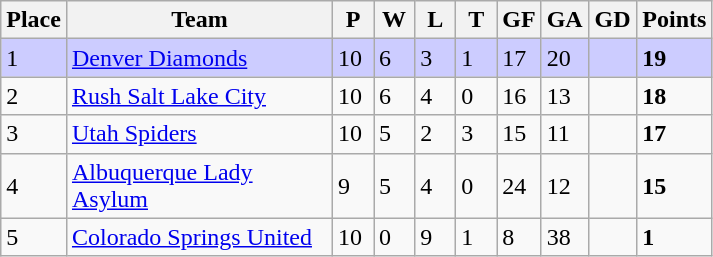<table class="wikitable">
<tr>
<th>Place</th>
<th width="170">Team</th>
<th width="20">P</th>
<th width="20">W</th>
<th width="20">L</th>
<th width="20">T</th>
<th width="20">GF</th>
<th width="20">GA</th>
<th width="25">GD</th>
<th>Points</th>
</tr>
<tr bgcolor=#ccccff>
<td>1</td>
<td><a href='#'>Denver Diamonds</a></td>
<td>10</td>
<td>6</td>
<td>3</td>
<td>1</td>
<td>17</td>
<td>20</td>
<td></td>
<td><strong>19</strong></td>
</tr>
<tr>
<td>2</td>
<td><a href='#'>Rush Salt Lake City</a></td>
<td>10</td>
<td>6</td>
<td>4</td>
<td>0</td>
<td>16</td>
<td>13</td>
<td></td>
<td><strong>18</strong></td>
</tr>
<tr>
<td>3</td>
<td><a href='#'>Utah Spiders</a></td>
<td>10</td>
<td>5</td>
<td>2</td>
<td>3</td>
<td>15</td>
<td>11</td>
<td></td>
<td><strong>17</strong></td>
</tr>
<tr>
<td>4</td>
<td><a href='#'>Albuquerque Lady Asylum</a></td>
<td>9</td>
<td>5</td>
<td>4</td>
<td>0</td>
<td>24</td>
<td>12</td>
<td></td>
<td><strong>15</strong></td>
</tr>
<tr>
<td>5</td>
<td><a href='#'>Colorado Springs United</a></td>
<td>10</td>
<td>0</td>
<td>9</td>
<td>1</td>
<td>8</td>
<td>38</td>
<td></td>
<td><strong>1</strong></td>
</tr>
</table>
